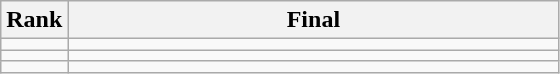<table class="wikitable">
<tr>
<th>Rank</th>
<th style="width: 20em">Final</th>
</tr>
<tr>
<td align="center"></td>
<td></td>
</tr>
<tr>
<td align="center"></td>
<td></td>
</tr>
<tr>
<td align="center"></td>
<td></td>
</tr>
</table>
